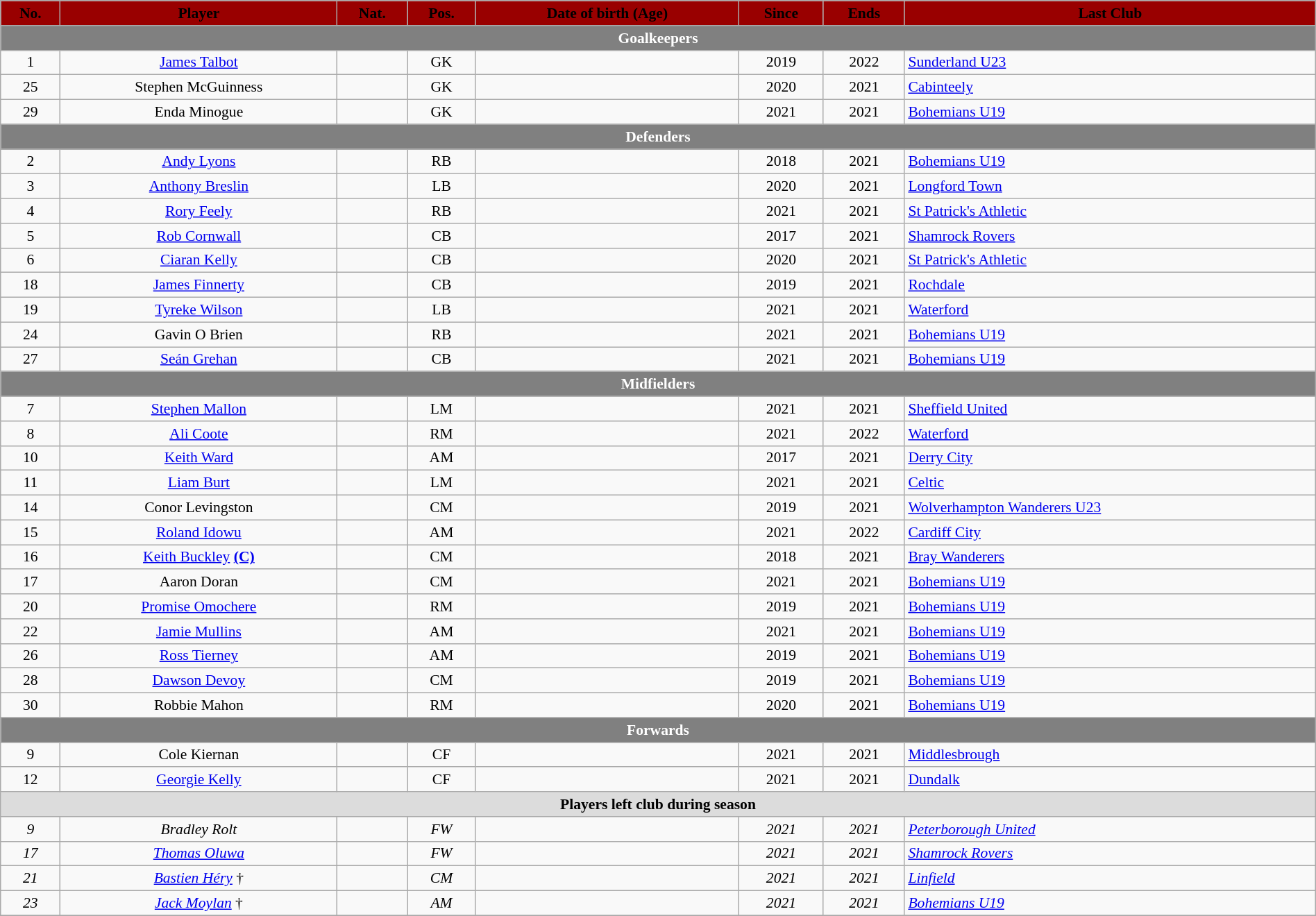<table class="wikitable" style="text-align: center; font-size:90%; width:100%;">
<tr>
<th style=background:#990000;color:#000000>No.</th>
<th style=background:#990000;color:#000000>Player</th>
<th style=background:#990000;color:#000000>Nat.</th>
<th style=background:#990000;color:#000000>Pos.</th>
<th style=background:#990000;color:#000000>Date of birth (Age)</th>
<th style=background:#990000;color:#000000>Since</th>
<th style=background:#990000;color:#000000>Ends</th>
<th style=background:#990000;color:#000000>Last Club</th>
</tr>
<tr>
<th colspan="10" style="background:gray; color:white; text-align:center;">Goalkeepers</th>
</tr>
<tr>
<td>1</td>
<td><a href='#'>James Talbot</a></td>
<td></td>
<td>GK</td>
<td></td>
<td>2019</td>
<td>2022</td>
<td align=left> <a href='#'>Sunderland U23</a></td>
</tr>
<tr>
<td>25</td>
<td>Stephen McGuinness</td>
<td></td>
<td>GK</td>
<td></td>
<td>2020</td>
<td>2021</td>
<td align=left> <a href='#'>Cabinteely</a></td>
</tr>
<tr>
<td>29</td>
<td>Enda Minogue</td>
<td></td>
<td>GK</td>
<td></td>
<td>2021</td>
<td>2021</td>
<td align=left> <a href='#'>Bohemians U19</a></td>
</tr>
<tr>
<th colspan="10" style="background:gray; color:white; text-align:center;">Defenders</th>
</tr>
<tr>
<td>2</td>
<td><a href='#'>Andy Lyons</a></td>
<td></td>
<td>RB</td>
<td></td>
<td>2018</td>
<td>2021</td>
<td align=left> <a href='#'>Bohemians U19</a></td>
</tr>
<tr>
<td>3</td>
<td><a href='#'>Anthony Breslin</a></td>
<td></td>
<td>LB</td>
<td></td>
<td>2020</td>
<td>2021</td>
<td align=left> <a href='#'>Longford Town</a></td>
</tr>
<tr>
<td>4</td>
<td><a href='#'>Rory Feely</a></td>
<td></td>
<td>RB</td>
<td></td>
<td>2021</td>
<td>2021</td>
<td align=left> <a href='#'>St Patrick's Athletic</a></td>
</tr>
<tr>
<td>5</td>
<td><a href='#'>Rob Cornwall</a></td>
<td></td>
<td>CB</td>
<td></td>
<td>2017</td>
<td>2021</td>
<td align=left> <a href='#'>Shamrock Rovers</a></td>
</tr>
<tr>
<td>6</td>
<td><a href='#'>Ciaran Kelly</a></td>
<td></td>
<td>CB</td>
<td></td>
<td>2020</td>
<td>2021</td>
<td align=left><a href='#'>St Patrick's Athletic</a></td>
</tr>
<tr>
<td>18</td>
<td><a href='#'>James Finnerty</a></td>
<td></td>
<td>CB</td>
<td></td>
<td>2019</td>
<td>2021</td>
<td align=left> <a href='#'>Rochdale</a></td>
</tr>
<tr>
<td>19</td>
<td><a href='#'>Tyreke Wilson</a></td>
<td></td>
<td>LB</td>
<td></td>
<td>2021</td>
<td>2021</td>
<td align=left> <a href='#'>Waterford</a></td>
</tr>
<tr>
<td>24</td>
<td>Gavin O Brien</td>
<td></td>
<td>RB</td>
<td></td>
<td>2021</td>
<td>2021</td>
<td align=left> <a href='#'>Bohemians U19</a></td>
</tr>
<tr>
<td>27</td>
<td><a href='#'>Seán Grehan</a></td>
<td></td>
<td>CB</td>
<td></td>
<td>2021</td>
<td>2021</td>
<td align=left> <a href='#'>Bohemians U19</a></td>
</tr>
<tr>
<th colspan="10" style="background:gray; color:white; text-align:center;">Midfielders</th>
</tr>
<tr>
<td>7</td>
<td><a href='#'>Stephen Mallon</a></td>
<td></td>
<td>LM</td>
<td></td>
<td>2021</td>
<td>2021</td>
<td align=left> <a href='#'>Sheffield United</a></td>
</tr>
<tr>
<td>8</td>
<td><a href='#'>Ali Coote</a></td>
<td></td>
<td>RM</td>
<td></td>
<td>2021</td>
<td>2022</td>
<td align=left> <a href='#'>Waterford</a></td>
</tr>
<tr>
<td>10</td>
<td><a href='#'>Keith Ward</a></td>
<td></td>
<td>AM</td>
<td></td>
<td>2017</td>
<td>2021</td>
<td align=left> <a href='#'>Derry City</a></td>
</tr>
<tr>
<td>11</td>
<td><a href='#'>Liam Burt</a></td>
<td></td>
<td>LM</td>
<td></td>
<td>2021</td>
<td>2021</td>
<td align=left> <a href='#'>Celtic</a></td>
</tr>
<tr>
<td>14</td>
<td>Conor Levingston</td>
<td></td>
<td>CM</td>
<td></td>
<td>2019</td>
<td>2021</td>
<td align=left> <a href='#'>Wolverhampton Wanderers U23</a></td>
</tr>
<tr>
<td>15</td>
<td><a href='#'>Roland Idowu</a></td>
<td></td>
<td>AM</td>
<td></td>
<td>2021</td>
<td>2022</td>
<td align=left> <a href='#'>Cardiff City</a></td>
</tr>
<tr>
<td>16</td>
<td><a href='#'>Keith Buckley</a> <strong><a href='#'>(C)</a></strong></td>
<td></td>
<td>CM</td>
<td></td>
<td>2018</td>
<td>2021</td>
<td align=left> <a href='#'>Bray Wanderers</a></td>
</tr>
<tr>
<td>17</td>
<td>Aaron Doran</td>
<td></td>
<td>CM</td>
<td></td>
<td>2021</td>
<td>2021</td>
<td align=left> <a href='#'>Bohemians U19</a></td>
</tr>
<tr>
<td>20</td>
<td><a href='#'>Promise Omochere</a></td>
<td></td>
<td>RM</td>
<td></td>
<td>2019</td>
<td>2021</td>
<td align=left> <a href='#'>Bohemians U19</a></td>
</tr>
<tr>
<td>22</td>
<td><a href='#'>Jamie Mullins</a></td>
<td></td>
<td>AM</td>
<td></td>
<td>2021</td>
<td>2021</td>
<td align=left> <a href='#'>Bohemians U19</a></td>
</tr>
<tr>
<td>26</td>
<td><a href='#'>Ross Tierney</a></td>
<td></td>
<td>AM</td>
<td></td>
<td>2019</td>
<td>2021</td>
<td align=left> <a href='#'>Bohemians U19</a></td>
</tr>
<tr>
<td>28</td>
<td><a href='#'>Dawson Devoy</a></td>
<td></td>
<td>CM</td>
<td></td>
<td>2019</td>
<td>2021</td>
<td align=left> <a href='#'>Bohemians U19</a></td>
</tr>
<tr>
<td>30</td>
<td>Robbie Mahon</td>
<td></td>
<td>RM</td>
<td></td>
<td>2020</td>
<td>2021</td>
<td align=left> <a href='#'>Bohemians U19</a></td>
</tr>
<tr>
<th colspan="10" style="background:gray; color:white; text-align:center;">Forwards</th>
</tr>
<tr>
<td>9</td>
<td>Cole Kiernan</td>
<td></td>
<td>CF</td>
<td></td>
<td>2021</td>
<td>2021</td>
<td align=left> <a href='#'>Middlesbrough</a></td>
</tr>
<tr>
<td>12</td>
<td><a href='#'>Georgie Kelly</a></td>
<td></td>
<td>CF</td>
<td></td>
<td>2021</td>
<td>2021</td>
<td align=left> <a href='#'>Dundalk</a></td>
</tr>
<tr>
<th colspan=15 style=background:#dcdcdc>Players left club during season</th>
</tr>
<tr>
<td><em>9</em></td>
<td><em>Bradley Rolt</em></td>
<td></td>
<td><em>FW</em></td>
<td><em></em></td>
<td><em>2021</em></td>
<td><em>2021</em></td>
<td align=left> <em><a href='#'>Peterborough United</a></em></td>
</tr>
<tr>
<td><em>17</em></td>
<td><em><a href='#'>Thomas Oluwa</a></em></td>
<td></td>
<td><em>FW</em></td>
<td><em></em></td>
<td><em>2021</em></td>
<td><em>2021</em></td>
<td align=left> <em><a href='#'>Shamrock Rovers</a></em></td>
</tr>
<tr>
<td><em>21</em></td>
<td><em><a href='#'>Bastien Héry</a></em> †</td>
<td></td>
<td><em>CM</em></td>
<td><em></em></td>
<td><em>2021</em></td>
<td><em>2021</em></td>
<td align=left> <em><a href='#'>Linfield</a></em></td>
</tr>
<tr>
<td><em>23</em></td>
<td><em><a href='#'>Jack Moylan</a></em> †</td>
<td></td>
<td><em>AM</em></td>
<td><em></em></td>
<td><em>2021</em></td>
<td><em>2021</em></td>
<td align=left> <em><a href='#'>Bohemians U19</a></em></td>
</tr>
<tr>
</tr>
</table>
